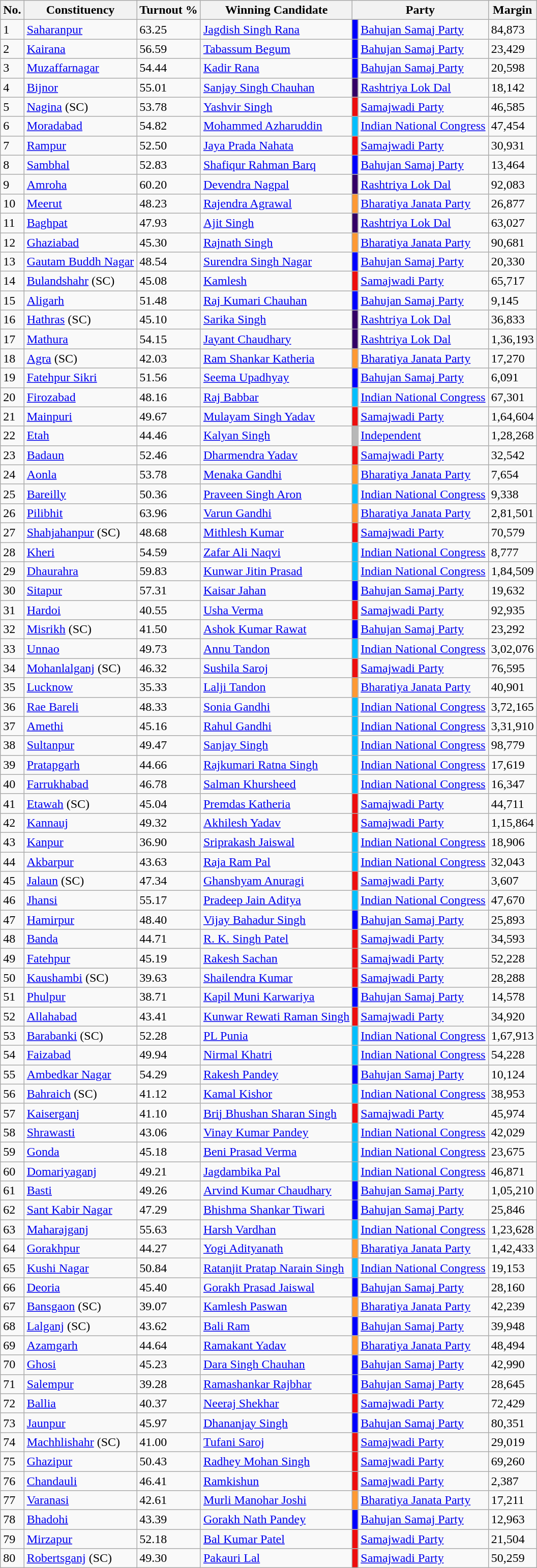<table class="wikitable sortable">
<tr ">
<th>No.</th>
<th>Constituency</th>
<th>Turnout %</th>
<th>Winning Candidate</th>
<th colspan="2">Party</th>
<th>Margin</th>
</tr>
<tr>
<td>1</td>
<td><a href='#'>Saharanpur</a></td>
<td>63.25</td>
<td><a href='#'>Jagdish Singh Rana</a></td>
<td bgcolor=#0000FF></td>
<td><a href='#'>Bahujan Samaj Party</a></td>
<td>84,873<br></td>
</tr>
<tr>
<td>2</td>
<td><a href='#'>Kairana</a></td>
<td>56.59</td>
<td><a href='#'>Tabassum Begum</a></td>
<td bgcolor=#0000FF></td>
<td><a href='#'>Bahujan Samaj Party</a></td>
<td>23,429</td>
</tr>
<tr>
<td>3</td>
<td><a href='#'>Muzaffarnagar</a></td>
<td>54.44</td>
<td><a href='#'>Kadir Rana</a></td>
<td bgcolor=#0000FF></td>
<td><a href='#'>Bahujan Samaj Party</a></td>
<td>20,598</td>
</tr>
<tr>
<td>4</td>
<td><a href='#'>Bijnor</a></td>
<td>55.01</td>
<td><a href='#'>Sanjay Singh Chauhan</a></td>
<td bgcolor=#330066></td>
<td><a href='#'>Rashtriya Lok Dal</a></td>
<td>18,142<br></td>
</tr>
<tr>
<td>5</td>
<td><a href='#'>Nagina</a> (SC)</td>
<td>53.78</td>
<td><a href='#'>Yashvir Singh</a></td>
<td bgcolor=#ED0E0E></td>
<td><a href='#'>Samajwadi Party</a></td>
<td>46,585<br></td>
</tr>
<tr>
<td>6</td>
<td><a href='#'>Moradabad</a></td>
<td>54.82</td>
<td><a href='#'>Mohammed Azharuddin</a></td>
<td bgcolor=#00BFFF></td>
<td><a href='#'>Indian National Congress</a></td>
<td>47,454<br></td>
</tr>
<tr>
<td>7</td>
<td><a href='#'>Rampur</a></td>
<td>52.50</td>
<td><a href='#'>Jaya Prada Nahata</a></td>
<td bgcolor=#ED0E0E></td>
<td><a href='#'>Samajwadi Party</a></td>
<td>30,931<br></td>
</tr>
<tr>
<td>8</td>
<td><a href='#'>Sambhal</a></td>
<td>52.83</td>
<td><a href='#'>Shafiqur Rahman Barq</a></td>
<td bgcolor=#0000FF></td>
<td><a href='#'>Bahujan Samaj Party</a></td>
<td>13,464<br></td>
</tr>
<tr>
<td>9</td>
<td><a href='#'>Amroha</a></td>
<td>60.20</td>
<td><a href='#'>Devendra Nagpal</a></td>
<td bgcolor=#330066></td>
<td><a href='#'>Rashtriya Lok Dal</a></td>
<td>92,083<br></td>
</tr>
<tr>
<td>10</td>
<td><a href='#'>Meerut</a></td>
<td>48.23</td>
<td><a href='#'>Rajendra Agrawal</a></td>
<td bgcolor=#FF9933></td>
<td><a href='#'>Bharatiya Janata Party</a></td>
<td>26,877</td>
</tr>
<tr>
<td>11</td>
<td><a href='#'>Baghpat</a></td>
<td>47.93</td>
<td><a href='#'>Ajit Singh</a></td>
<td bgcolor=#330066></td>
<td><a href='#'>Rashtriya Lok Dal</a></td>
<td>63,027<br></td>
</tr>
<tr>
<td>12</td>
<td><a href='#'>Ghaziabad</a></td>
<td>45.30</td>
<td><a href='#'>Rajnath Singh</a></td>
<td bgcolor=#FF9933></td>
<td><a href='#'>Bharatiya Janata Party</a></td>
<td>90,681<br></td>
</tr>
<tr>
<td>13</td>
<td><a href='#'>Gautam Buddh Nagar</a></td>
<td>48.54</td>
<td><a href='#'>Surendra Singh Nagar</a></td>
<td bgcolor=#0000FF></td>
<td><a href='#'>Bahujan Samaj Party</a></td>
<td>20,330<br></td>
</tr>
<tr>
<td>14</td>
<td><a href='#'>Bulandshahr</a> (SC)</td>
<td>45.08</td>
<td><a href='#'>Kamlesh</a></td>
<td bgcolor=#ED0E0E></td>
<td><a href='#'>Samajwadi Party</a></td>
<td>65,717<br></td>
</tr>
<tr>
<td>15</td>
<td><a href='#'>Aligarh</a></td>
<td>51.48</td>
<td><a href='#'>Raj Kumari Chauhan</a></td>
<td bgcolor=#0000FF></td>
<td><a href='#'>Bahujan Samaj Party</a></td>
<td>9,145<br></td>
</tr>
<tr>
<td>16</td>
<td><a href='#'>Hathras</a> (SC)</td>
<td>45.10</td>
<td><a href='#'>Sarika Singh</a></td>
<td bgcolor=#330066></td>
<td><a href='#'>Rashtriya Lok Dal</a></td>
<td>36,833<br></td>
</tr>
<tr>
<td>17</td>
<td><a href='#'>Mathura</a></td>
<td>54.15</td>
<td><a href='#'>Jayant Chaudhary</a></td>
<td bgcolor=#330066></td>
<td><a href='#'>Rashtriya Lok Dal</a></td>
<td>1,36,193<br></td>
</tr>
<tr>
<td>18</td>
<td><a href='#'>Agra</a> (SC)</td>
<td>42.03</td>
<td><a href='#'>Ram Shankar Katheria</a></td>
<td bgcolor=#FF9933></td>
<td><a href='#'>Bharatiya Janata Party</a></td>
<td>17,270<br></td>
</tr>
<tr>
<td>19</td>
<td><a href='#'>Fatehpur Sikri</a></td>
<td>51.56</td>
<td><a href='#'>Seema Upadhyay</a></td>
<td bgcolor=#0000FF></td>
<td><a href='#'>Bahujan Samaj Party</a></td>
<td>6,091<br></td>
</tr>
<tr>
<td>20</td>
<td><a href='#'>Firozabad</a></td>
<td>48.16</td>
<td><a href='#'>Raj Babbar</a></td>
<td bgcolor=#00BFFF></td>
<td><a href='#'>Indian National Congress</a></td>
<td>67,301<br></td>
</tr>
<tr>
<td>21</td>
<td><a href='#'>Mainpuri</a></td>
<td>49.67</td>
<td><a href='#'>Mulayam Singh Yadav</a></td>
<td bgcolor=#ED0E0E></td>
<td><a href='#'>Samajwadi Party</a></td>
<td>1,64,604<br></td>
</tr>
<tr>
<td>22</td>
<td><a href='#'>Etah</a></td>
<td>44.46</td>
<td><a href='#'>Kalyan Singh</a></td>
<td bgcolor=#B8B8B8></td>
<td><a href='#'>Independent</a></td>
<td>1,28,268<br></td>
</tr>
<tr>
<td>23</td>
<td><a href='#'>Badaun</a></td>
<td>52.46</td>
<td><a href='#'>Dharmendra Yadav</a></td>
<td bgcolor=#ED0E0E></td>
<td><a href='#'>Samajwadi Party</a></td>
<td>32,542<br></td>
</tr>
<tr>
<td>24</td>
<td><a href='#'>Aonla</a></td>
<td>53.78</td>
<td><a href='#'>Menaka Gandhi</a></td>
<td bgcolor=#FF9933></td>
<td><a href='#'>Bharatiya Janata Party</a></td>
<td>7,654<br></td>
</tr>
<tr>
<td>25</td>
<td><a href='#'>Bareilly</a></td>
<td>50.36</td>
<td><a href='#'>Praveen Singh Aron</a></td>
<td bgcolor=#00BFFF></td>
<td><a href='#'>Indian National Congress</a></td>
<td>9,338<br></td>
</tr>
<tr>
<td>26</td>
<td><a href='#'>Pilibhit</a></td>
<td>63.96</td>
<td><a href='#'>Varun Gandhi</a></td>
<td bgcolor=#FF9933></td>
<td><a href='#'>Bharatiya Janata Party</a></td>
<td>2,81,501<br></td>
</tr>
<tr>
<td>27</td>
<td><a href='#'>Shahjahanpur</a> (SC)</td>
<td>48.68</td>
<td><a href='#'>Mithlesh Kumar</a></td>
<td bgcolor=#ED0E0E></td>
<td><a href='#'>Samajwadi Party</a></td>
<td>70,579<br></td>
</tr>
<tr>
<td>28</td>
<td><a href='#'>Kheri</a></td>
<td>54.59</td>
<td><a href='#'>Zafar Ali Naqvi</a></td>
<td bgcolor=#00BFFF></td>
<td><a href='#'>Indian National Congress</a></td>
<td>8,777<br></td>
</tr>
<tr>
<td>29</td>
<td><a href='#'>Dhaurahra</a></td>
<td>59.83</td>
<td><a href='#'>Kunwar Jitin Prasad</a></td>
<td bgcolor=#00BFFF></td>
<td><a href='#'>Indian National Congress</a></td>
<td>1,84,509<br></td>
</tr>
<tr>
<td>30</td>
<td><a href='#'>Sitapur</a></td>
<td>57.31</td>
<td><a href='#'>Kaisar Jahan</a></td>
<td bgcolor=#0000FF></td>
<td><a href='#'>Bahujan Samaj Party</a></td>
<td>19,632<br></td>
</tr>
<tr>
<td>31</td>
<td><a href='#'>Hardoi</a></td>
<td>40.55</td>
<td><a href='#'>Usha Verma</a></td>
<td bgcolor=#ED0E0E></td>
<td><a href='#'>Samajwadi Party</a></td>
<td>92,935<br></td>
</tr>
<tr>
<td>32</td>
<td><a href='#'>Misrikh</a> (SC)</td>
<td>41.50</td>
<td><a href='#'>Ashok Kumar Rawat</a></td>
<td bgcolor=#0000FF></td>
<td><a href='#'>Bahujan Samaj Party</a></td>
<td>23,292<br></td>
</tr>
<tr>
<td>33</td>
<td><a href='#'>Unnao</a></td>
<td>49.73</td>
<td><a href='#'>Annu Tandon</a></td>
<td bgcolor=#00BFFF></td>
<td><a href='#'>Indian National Congress</a></td>
<td>3,02,076<br></td>
</tr>
<tr>
<td>34</td>
<td><a href='#'>Mohanlalganj</a> (SC)</td>
<td>46.32</td>
<td><a href='#'>Sushila Saroj</a></td>
<td bgcolor=#ED0E0E></td>
<td><a href='#'>Samajwadi Party</a></td>
<td>76,595<br></td>
</tr>
<tr>
<td>35</td>
<td><a href='#'>Lucknow</a></td>
<td>35.33</td>
<td><a href='#'>Lalji Tandon</a></td>
<td bgcolor=#FF9933></td>
<td><a href='#'>Bharatiya Janata Party</a></td>
<td>40,901<br></td>
</tr>
<tr>
<td>36</td>
<td><a href='#'>Rae Bareli</a></td>
<td>48.33</td>
<td><a href='#'>Sonia Gandhi</a></td>
<td bgcolor=#00BFFF></td>
<td><a href='#'>Indian National Congress</a></td>
<td>3,72,165<br></td>
</tr>
<tr>
<td>37</td>
<td><a href='#'>Amethi</a></td>
<td>45.16</td>
<td><a href='#'>Rahul Gandhi</a></td>
<td bgcolor=#00BFFF></td>
<td><a href='#'>Indian National Congress</a></td>
<td>3,31,910<br></td>
</tr>
<tr>
<td>38</td>
<td><a href='#'>Sultanpur</a></td>
<td>49.47</td>
<td><a href='#'>Sanjay Singh</a></td>
<td bgcolor=#00BFFF></td>
<td><a href='#'>Indian National Congress</a></td>
<td>98,779<br></td>
</tr>
<tr>
<td>39</td>
<td><a href='#'>Pratapgarh</a></td>
<td>44.66</td>
<td><a href='#'>Rajkumari Ratna Singh</a></td>
<td bgcolor=#00BFFF></td>
<td><a href='#'>Indian National Congress</a></td>
<td>17,619<br></td>
</tr>
<tr>
<td>40</td>
<td><a href='#'>Farrukhabad</a></td>
<td>46.78</td>
<td><a href='#'>Salman Khursheed</a></td>
<td bgcolor=#00BFFF></td>
<td><a href='#'>Indian National Congress</a></td>
<td>16,347<br></td>
</tr>
<tr>
<td>41</td>
<td><a href='#'>Etawah</a> (SC)</td>
<td>45.04</td>
<td><a href='#'>Premdas Katheria</a></td>
<td bgcolor=#ED0E0E></td>
<td><a href='#'>Samajwadi Party</a></td>
<td>44,711<br></td>
</tr>
<tr>
<td>42</td>
<td><a href='#'>Kannauj</a></td>
<td>49.32</td>
<td><a href='#'>Akhilesh Yadav</a></td>
<td bgcolor=#ED0E0E></td>
<td><a href='#'>Samajwadi Party</a></td>
<td>1,15,864<br></td>
</tr>
<tr>
<td>43</td>
<td><a href='#'>Kanpur</a></td>
<td>36.90</td>
<td><a href='#'>Sriprakash Jaiswal</a></td>
<td bgcolor=#00BFFF></td>
<td><a href='#'>Indian National Congress</a></td>
<td>18,906<br></td>
</tr>
<tr>
<td>44</td>
<td><a href='#'>Akbarpur</a></td>
<td>43.63</td>
<td><a href='#'>Raja Ram Pal</a></td>
<td bgcolor=#00BFFF></td>
<td><a href='#'>Indian National Congress</a></td>
<td>32,043<br></td>
</tr>
<tr>
<td>45</td>
<td><a href='#'>Jalaun</a> (SC)</td>
<td>47.34</td>
<td><a href='#'>Ghanshyam Anuragi</a></td>
<td bgcolor=#ED0E0E></td>
<td><a href='#'>Samajwadi Party</a></td>
<td>3,607<br></td>
</tr>
<tr>
<td>46</td>
<td><a href='#'>Jhansi</a></td>
<td>55.17</td>
<td><a href='#'>Pradeep Jain Aditya</a></td>
<td bgcolor=#00BFFF></td>
<td><a href='#'>Indian National Congress</a></td>
<td>47,670<br>
</td>
</tr>
<tr>
<td>47</td>
<td><a href='#'>Hamirpur</a></td>
<td>48.40</td>
<td><a href='#'>Vijay Bahadur Singh</a></td>
<td bgcolor=#0000FF></td>
<td><a href='#'>Bahujan Samaj Party</a></td>
<td>25,893<br></td>
</tr>
<tr>
<td>48</td>
<td><a href='#'>Banda</a></td>
<td>44.71</td>
<td><a href='#'>R. K. Singh Patel</a></td>
<td bgcolor=#ED0E0E></td>
<td><a href='#'>Samajwadi Party</a></td>
<td>34,593<br></td>
</tr>
<tr>
<td>49</td>
<td><a href='#'>Fatehpur</a></td>
<td>45.19</td>
<td><a href='#'>Rakesh Sachan</a></td>
<td bgcolor=#ED0E0E></td>
<td><a href='#'>Samajwadi Party</a></td>
<td>52,228<br></td>
</tr>
<tr>
<td>50</td>
<td><a href='#'>Kaushambi</a> (SC)</td>
<td>39.63</td>
<td><a href='#'>Shailendra Kumar</a></td>
<td bgcolor=#ED0E0E></td>
<td><a href='#'>Samajwadi Party</a></td>
<td>28,288<br></td>
</tr>
<tr>
<td>51</td>
<td><a href='#'>Phulpur</a></td>
<td>38.71</td>
<td><a href='#'>Kapil Muni Karwariya</a></td>
<td bgcolor=#0000FF></td>
<td><a href='#'>Bahujan Samaj Party</a></td>
<td>14,578<br></td>
</tr>
<tr>
<td>52</td>
<td><a href='#'>Allahabad</a></td>
<td>43.41</td>
<td><a href='#'>Kunwar Rewati Raman Singh</a></td>
<td bgcolor=#ED0E0E></td>
<td><a href='#'>Samajwadi Party</a></td>
<td>34,920<br></td>
</tr>
<tr>
<td>53</td>
<td><a href='#'>Barabanki</a> (SC)</td>
<td>52.28</td>
<td><a href='#'>PL Punia</a></td>
<td bgcolor=#00BFFF></td>
<td><a href='#'>Indian National Congress</a></td>
<td>1,67,913<br></td>
</tr>
<tr>
<td>54</td>
<td><a href='#'>Faizabad</a></td>
<td>49.94</td>
<td><a href='#'>Nirmal Khatri</a></td>
<td bgcolor=#00BFFF></td>
<td><a href='#'>Indian National Congress</a></td>
<td>54,228<br></td>
</tr>
<tr>
<td>55</td>
<td><a href='#'>Ambedkar Nagar</a></td>
<td>54.29</td>
<td><a href='#'>Rakesh Pandey</a></td>
<td bgcolor=#0000FF></td>
<td><a href='#'>Bahujan Samaj Party</a></td>
<td>10,124<br></td>
</tr>
<tr>
<td>56</td>
<td><a href='#'>Bahraich</a> (SC)</td>
<td>41.12</td>
<td><a href='#'>Kamal Kishor</a> </td>
<td bgcolor=#00BFFF></td>
<td><a href='#'>Indian National Congress</a></td>
<td>38,953<br></td>
</tr>
<tr>
<td>57</td>
<td><a href='#'>Kaiserganj</a></td>
<td>41.10</td>
<td><a href='#'>Brij Bhushan Sharan Singh</a></td>
<td bgcolor=#ED0E0E></td>
<td><a href='#'>Samajwadi Party</a></td>
<td>45,974<br></td>
</tr>
<tr>
<td>58</td>
<td><a href='#'>Shrawasti</a></td>
<td>43.06</td>
<td><a href='#'>Vinay Kumar Pandey</a></td>
<td bgcolor=#00BFFF></td>
<td><a href='#'>Indian National Congress</a></td>
<td>42,029<br></td>
</tr>
<tr>
<td>59</td>
<td><a href='#'>Gonda</a></td>
<td>45.18</td>
<td><a href='#'>Beni Prasad Verma</a></td>
<td bgcolor=#00BFFF></td>
<td><a href='#'>Indian National Congress</a></td>
<td>23,675<br></td>
</tr>
<tr>
<td>60</td>
<td><a href='#'>Domariyaganj</a></td>
<td>49.21</td>
<td><a href='#'>Jagdambika Pal</a></td>
<td bgcolor=#00BFFF></td>
<td><a href='#'>Indian National Congress</a></td>
<td>46,871<br></td>
</tr>
<tr>
<td>61</td>
<td><a href='#'>Basti</a></td>
<td>49.26</td>
<td><a href='#'>Arvind Kumar Chaudhary</a></td>
<td bgcolor=#0000FF></td>
<td><a href='#'>Bahujan Samaj Party</a></td>
<td>1,05,210<br></td>
</tr>
<tr>
<td>62</td>
<td><a href='#'>Sant Kabir Nagar</a></td>
<td>47.29</td>
<td><a href='#'>Bhishma Shankar Tiwari</a></td>
<td bgcolor=#0000FF></td>
<td><a href='#'>Bahujan Samaj Party</a></td>
<td>25,846<br></td>
</tr>
<tr>
<td>63</td>
<td><a href='#'>Maharajganj</a></td>
<td>55.63</td>
<td><a href='#'>Harsh Vardhan</a></td>
<td bgcolor=#00BFFF></td>
<td><a href='#'>Indian National Congress</a></td>
<td>1,23,628<br></td>
</tr>
<tr>
<td>64</td>
<td><a href='#'>Gorakhpur</a></td>
<td>44.27</td>
<td><a href='#'>Yogi Adityanath</a></td>
<td bgcolor=#FF9933></td>
<td><a href='#'>Bharatiya Janata Party</a></td>
<td>1,42,433<br></td>
</tr>
<tr>
<td>65</td>
<td><a href='#'>Kushi Nagar</a></td>
<td>50.84</td>
<td><a href='#'>Ratanjit Pratap Narain Singh</a></td>
<td bgcolor=#00BFFF></td>
<td><a href='#'>Indian National Congress</a></td>
<td>19,153<br></td>
</tr>
<tr>
<td>66</td>
<td><a href='#'>Deoria</a></td>
<td>45.40</td>
<td><a href='#'>Gorakh Prasad Jaiswal</a></td>
<td bgcolor=#0000FF></td>
<td><a href='#'>Bahujan Samaj Party</a></td>
<td>28,160<br></td>
</tr>
<tr>
<td>67</td>
<td><a href='#'>Bansgaon</a> (SC)</td>
<td>39.07</td>
<td><a href='#'>Kamlesh Paswan</a></td>
<td bgcolor=#FF9933></td>
<td><a href='#'>Bharatiya Janata Party</a></td>
<td>42,239<br></td>
</tr>
<tr>
<td>68</td>
<td><a href='#'>Lalganj</a> (SC)</td>
<td>43.62</td>
<td><a href='#'>Bali Ram</a></td>
<td bgcolor=#0000FF></td>
<td><a href='#'>Bahujan Samaj Party</a></td>
<td>39,948<br></td>
</tr>
<tr>
<td>69</td>
<td><a href='#'>Azamgarh</a></td>
<td>44.64</td>
<td><a href='#'>Ramakant Yadav</a></td>
<td bgcolor=#FF9933></td>
<td><a href='#'>Bharatiya Janata Party</a></td>
<td>48,494<br></td>
</tr>
<tr>
<td>70</td>
<td><a href='#'>Ghosi</a></td>
<td>45.23</td>
<td><a href='#'>Dara Singh Chauhan</a></td>
<td bgcolor=#0000FF></td>
<td><a href='#'>Bahujan Samaj Party</a></td>
<td>42,990<br></td>
</tr>
<tr>
<td>71</td>
<td><a href='#'>Salempur</a></td>
<td>39.28</td>
<td><a href='#'>Ramashankar Rajbhar</a></td>
<td bgcolor=#0000FF></td>
<td><a href='#'>Bahujan Samaj Party</a></td>
<td>28,645<br></td>
</tr>
<tr>
<td>72</td>
<td><a href='#'>Ballia</a></td>
<td>40.37</td>
<td><a href='#'>Neeraj Shekhar</a></td>
<td bgcolor=#ED0E0E></td>
<td><a href='#'>Samajwadi Party</a></td>
<td>72,429<br></td>
</tr>
<tr>
<td>73</td>
<td><a href='#'>Jaunpur</a></td>
<td>45.97</td>
<td><a href='#'>Dhananjay Singh</a></td>
<td bgcolor=#0000FF></td>
<td><a href='#'>Bahujan Samaj Party</a></td>
<td>80,351<br></td>
</tr>
<tr>
<td>74</td>
<td><a href='#'>Machhlishahr</a> (SC)</td>
<td>41.00</td>
<td><a href='#'>Tufani Saroj</a></td>
<td bgcolor=#ED0E0E></td>
<td><a href='#'>Samajwadi Party</a></td>
<td>29,019<br></td>
</tr>
<tr>
<td>75</td>
<td><a href='#'>Ghazipur</a></td>
<td>50.43</td>
<td><a href='#'>Radhey Mohan Singh</a></td>
<td bgcolor=#ED0E0E></td>
<td><a href='#'>Samajwadi Party</a></td>
<td>69,260<br></td>
</tr>
<tr>
<td>76</td>
<td><a href='#'>Chandauli</a></td>
<td>46.41</td>
<td><a href='#'>Ramkishun</a></td>
<td bgcolor=#ED0E0E></td>
<td><a href='#'>Samajwadi Party</a></td>
<td>2,387<br></td>
</tr>
<tr>
<td>77</td>
<td><a href='#'>Varanasi</a></td>
<td>42.61</td>
<td><a href='#'>Murli Manohar Joshi</a></td>
<td bgcolor=#FF9933></td>
<td><a href='#'>Bharatiya Janata Party</a></td>
<td>17,211<br></td>
</tr>
<tr>
<td>78</td>
<td><a href='#'>Bhadohi</a></td>
<td>43.39</td>
<td><a href='#'>Gorakh Nath Pandey</a></td>
<td bgcolor=#0000FF></td>
<td><a href='#'>Bahujan Samaj Party</a></td>
<td>12,963<br></td>
</tr>
<tr>
<td>79</td>
<td><a href='#'>Mirzapur</a></td>
<td>52.18</td>
<td><a href='#'>Bal Kumar Patel</a></td>
<td bgcolor=#ED0E0E></td>
<td><a href='#'>Samajwadi Party</a></td>
<td>21,504<br></td>
</tr>
<tr>
<td>80</td>
<td><a href='#'>Robertsganj</a> (SC)</td>
<td>49.30</td>
<td><a href='#'>Pakauri Lal</a></td>
<td bgcolor=#ED0E0E></td>
<td><a href='#'>Samajwadi Party</a></td>
<td>50,259<br></td>
</tr>
</table>
